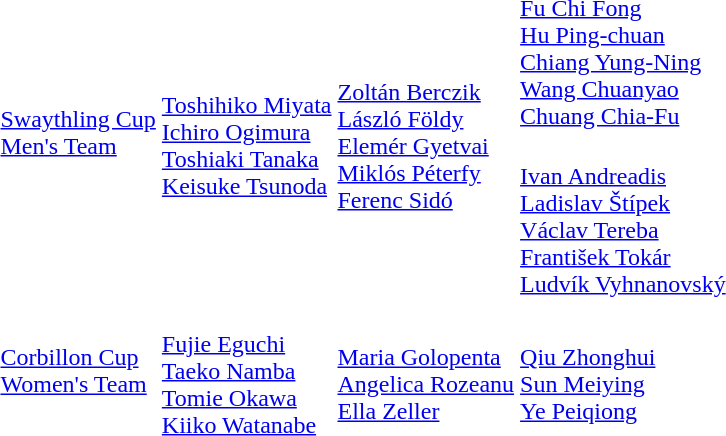<table>
<tr>
<td rowspan=2><a href='#'>Swaythling Cup<br>Men's Team</a></td>
<td rowspan=2><br><a href='#'>Toshihiko Miyata</a><br><a href='#'>Ichiro Ogimura</a><br><a href='#'>Toshiaki Tanaka</a><br><a href='#'>Keisuke Tsunoda</a></td>
<td rowspan=2><br><a href='#'>Zoltán Berczik</a><br><a href='#'>László Földy</a><br><a href='#'>Elemér Gyetvai</a><br><a href='#'>Miklós Péterfy</a><br><a href='#'>Ferenc Sidó</a></td>
<td><br><a href='#'>Fu Chi Fong</a><br><a href='#'>Hu Ping-chuan</a><br><a href='#'>Chiang Yung-Ning</a><br><a href='#'>Wang Chuanyao</a><br><a href='#'>Chuang Chia-Fu</a></td>
</tr>
<tr>
<td><br><a href='#'>Ivan Andreadis</a><br><a href='#'>Ladislav Štípek</a><br><a href='#'>Václav Tereba</a><br><a href='#'>František Tokár</a><br><a href='#'>Ludvík Vyhnanovský</a></td>
</tr>
<tr>
<td><a href='#'>Corbillon Cup<br>Women's Team</a></td>
<td><br><a href='#'>Fujie Eguchi</a><br><a href='#'>Taeko Namba</a><br><a href='#'>Tomie Okawa</a><br><a href='#'>Kiiko Watanabe</a></td>
<td><br><a href='#'>Maria Golopenta</a><br><a href='#'>Angelica Rozeanu</a><br><a href='#'>Ella Zeller</a></td>
<td><br><a href='#'>Qiu Zhonghui</a><br><a href='#'>Sun Meiying</a><br><a href='#'>Ye Peiqiong</a></td>
</tr>
</table>
